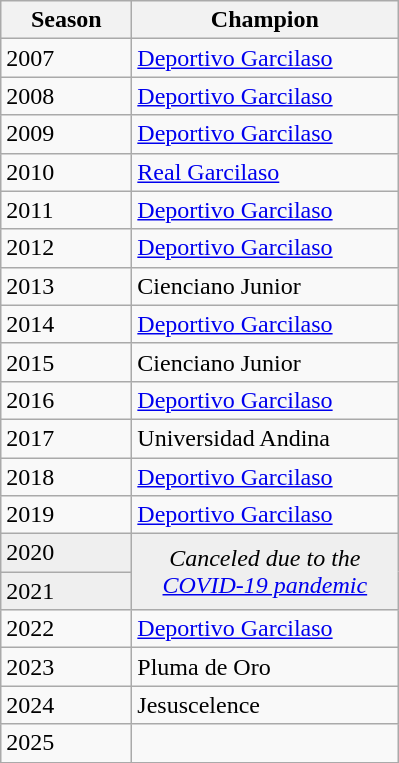<table class="wikitable sortable">
<tr>
<th width=80px>Season</th>
<th width=170px>Champion</th>
</tr>
<tr>
<td>2007</td>
<td><a href='#'>Deportivo Garcilaso</a></td>
</tr>
<tr>
<td>2008</td>
<td><a href='#'>Deportivo Garcilaso</a></td>
</tr>
<tr>
<td>2009</td>
<td><a href='#'>Deportivo Garcilaso</a></td>
</tr>
<tr>
<td>2010</td>
<td><a href='#'>Real Garcilaso</a></td>
</tr>
<tr>
<td>2011</td>
<td><a href='#'>Deportivo Garcilaso</a></td>
</tr>
<tr>
<td>2012</td>
<td><a href='#'>Deportivo Garcilaso</a></td>
</tr>
<tr>
<td>2013</td>
<td>Cienciano Junior</td>
</tr>
<tr>
<td>2014</td>
<td><a href='#'>Deportivo Garcilaso</a></td>
</tr>
<tr>
<td>2015</td>
<td>Cienciano Junior</td>
</tr>
<tr>
<td>2016</td>
<td><a href='#'>Deportivo Garcilaso</a></td>
</tr>
<tr>
<td>2017</td>
<td>Universidad Andina</td>
</tr>
<tr>
<td>2018</td>
<td><a href='#'>Deportivo Garcilaso</a></td>
</tr>
<tr>
<td>2019</td>
<td><a href='#'>Deportivo Garcilaso</a></td>
</tr>
<tr bgcolor=#efefef>
<td>2020</td>
<td rowspan=2 colspan="1" align=center><em>Canceled due to the <a href='#'>COVID-19 pandemic</a></em></td>
</tr>
<tr bgcolor=#efefef>
<td>2021</td>
</tr>
<tr>
<td>2022</td>
<td><a href='#'>Deportivo Garcilaso</a></td>
</tr>
<tr>
<td>2023</td>
<td>Pluma de Oro</td>
</tr>
<tr>
<td>2024</td>
<td>Jesuscelence</td>
</tr>
<tr>
<td>2025</td>
<td></td>
</tr>
<tr>
</tr>
</table>
